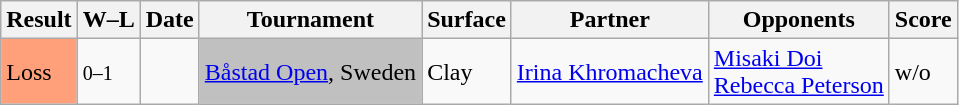<table class="sortable wikitable">
<tr>
<th>Result</th>
<th class="unsortable">W–L</th>
<th>Date</th>
<th>Tournament</th>
<th>Surface</th>
<th>Partner</th>
<th>Opponents</th>
<th class="unsortable">Score</th>
</tr>
<tr>
<td bgcolor=FFA07A>Loss</td>
<td><small>0–1</small></td>
<td><a href='#'></a></td>
<td bgcolor=silver><a href='#'>Båstad Open</a>, Sweden</td>
<td>Clay</td>
<td> <a href='#'>Irina Khromacheva</a></td>
<td> <a href='#'>Misaki Doi</a> <br>  <a href='#'>Rebecca Peterson</a></td>
<td>w/o</td>
</tr>
</table>
